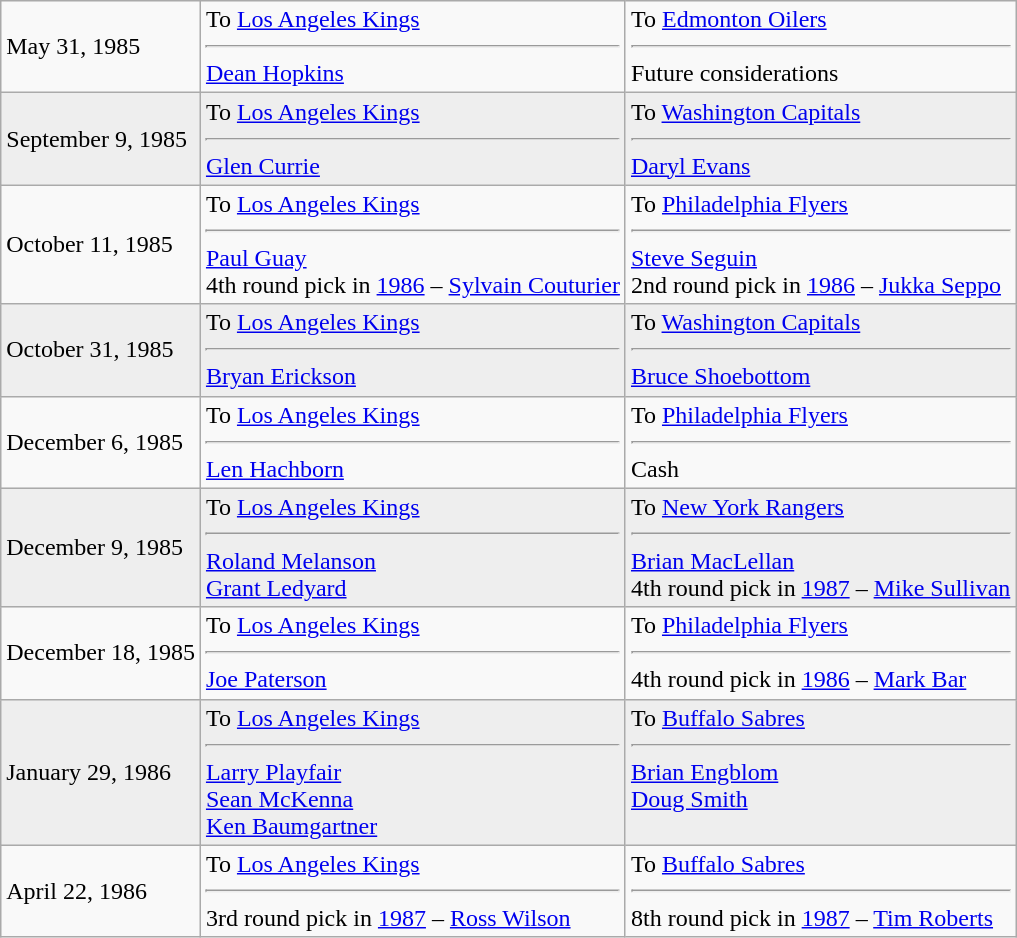<table class="wikitable">
<tr>
<td>May 31, 1985</td>
<td valign="top">To <a href='#'>Los Angeles Kings</a><hr><a href='#'>Dean Hopkins</a></td>
<td valign="top">To <a href='#'>Edmonton Oilers</a><hr>Future considerations</td>
</tr>
<tr style="background:#eee;">
<td>September 9, 1985</td>
<td valign="top">To <a href='#'>Los Angeles Kings</a><hr><a href='#'>Glen Currie</a></td>
<td valign="top">To <a href='#'>Washington Capitals</a><hr><a href='#'>Daryl Evans</a></td>
</tr>
<tr>
<td>October 11, 1985</td>
<td valign="top">To <a href='#'>Los Angeles Kings</a><hr><a href='#'>Paul Guay</a> <br> 4th round pick in <a href='#'>1986</a> – <a href='#'>Sylvain Couturier</a></td>
<td valign="top">To <a href='#'>Philadelphia Flyers</a><hr><a href='#'>Steve Seguin</a> <br> 2nd round pick in <a href='#'>1986</a> – <a href='#'>Jukka Seppo</a></td>
</tr>
<tr style="background:#eee;">
<td>October 31, 1985</td>
<td valign="top">To <a href='#'>Los Angeles Kings</a><hr><a href='#'>Bryan Erickson</a></td>
<td valign="top">To <a href='#'>Washington Capitals</a><hr><a href='#'>Bruce Shoebottom</a></td>
</tr>
<tr>
<td>December 6, 1985</td>
<td valign="top">To <a href='#'>Los Angeles Kings</a><hr><a href='#'>Len Hachborn</a></td>
<td valign="top">To <a href='#'>Philadelphia Flyers</a><hr>Cash</td>
</tr>
<tr style="background:#eee;">
<td>December 9, 1985</td>
<td valign="top">To <a href='#'>Los Angeles Kings</a><hr><a href='#'>Roland Melanson</a> <br> <a href='#'>Grant Ledyard</a></td>
<td valign="top">To <a href='#'>New York Rangers</a><hr><a href='#'>Brian MacLellan</a> <br> 4th round pick in <a href='#'>1987</a> – <a href='#'>Mike Sullivan</a></td>
</tr>
<tr>
<td>December 18, 1985</td>
<td valign="top">To <a href='#'>Los Angeles Kings</a><hr><a href='#'>Joe Paterson</a></td>
<td valign="top">To <a href='#'>Philadelphia Flyers</a><hr>4th round pick in <a href='#'>1986</a> – <a href='#'>Mark Bar</a></td>
</tr>
<tr style="background:#eee;">
<td>January 29, 1986</td>
<td valign="top">To <a href='#'>Los Angeles Kings</a><hr><a href='#'>Larry Playfair</a> <br> <a href='#'>Sean McKenna</a> <br> <a href='#'>Ken Baumgartner</a></td>
<td valign="top">To <a href='#'>Buffalo Sabres</a><hr><a href='#'>Brian Engblom</a> <br> <a href='#'>Doug Smith</a></td>
</tr>
<tr>
<td>April 22, 1986</td>
<td valign="top">To <a href='#'>Los Angeles Kings</a><hr>3rd round pick in <a href='#'>1987</a> – <a href='#'>Ross Wilson</a></td>
<td valign="top">To <a href='#'>Buffalo Sabres</a><hr>8th round pick in <a href='#'>1987</a> – <a href='#'>Tim Roberts</a></td>
</tr>
</table>
